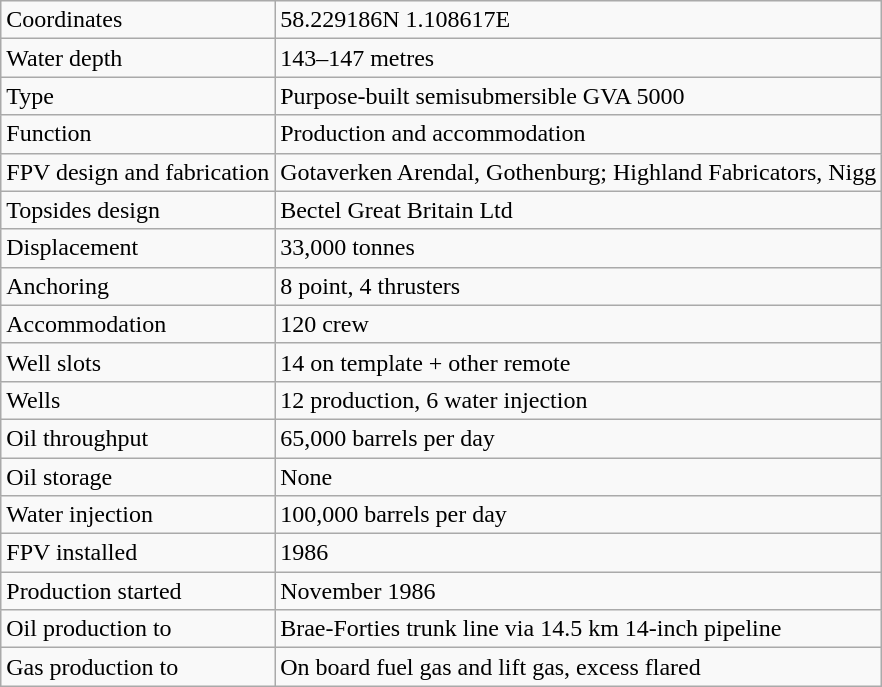<table class="wikitable">
<tr>
<td>Coordinates</td>
<td>58.229186N 1.108617E</td>
</tr>
<tr>
<td>Water depth</td>
<td>143–147 metres</td>
</tr>
<tr>
<td>Type</td>
<td>Purpose-built semisubmersible GVA 5000</td>
</tr>
<tr>
<td>Function</td>
<td>Production and accommodation</td>
</tr>
<tr>
<td>FPV design and fabrication</td>
<td>Gotaverken Arendal, Gothenburg; Highland Fabricators, Nigg</td>
</tr>
<tr>
<td>Topsides design</td>
<td>Bectel Great Britain Ltd</td>
</tr>
<tr>
<td>Displacement</td>
<td>33,000 tonnes</td>
</tr>
<tr>
<td>Anchoring</td>
<td>8 point, 4 thrusters</td>
</tr>
<tr>
<td>Accommodation</td>
<td>120 crew</td>
</tr>
<tr>
<td>Well slots</td>
<td>14 on template + other remote</td>
</tr>
<tr>
<td>Wells</td>
<td>12 production, 6 water injection</td>
</tr>
<tr>
<td>Oil throughput</td>
<td>65,000 barrels per day</td>
</tr>
<tr>
<td>Oil storage</td>
<td>None</td>
</tr>
<tr>
<td>Water injection</td>
<td>100,000 barrels per day</td>
</tr>
<tr>
<td>FPV installed</td>
<td>1986</td>
</tr>
<tr>
<td>Production started</td>
<td>November 1986</td>
</tr>
<tr>
<td>Oil production to</td>
<td>Brae-Forties trunk line via 14.5 km 14-inch pipeline</td>
</tr>
<tr>
<td>Gas production to</td>
<td>On board fuel gas and lift gas, excess flared</td>
</tr>
</table>
